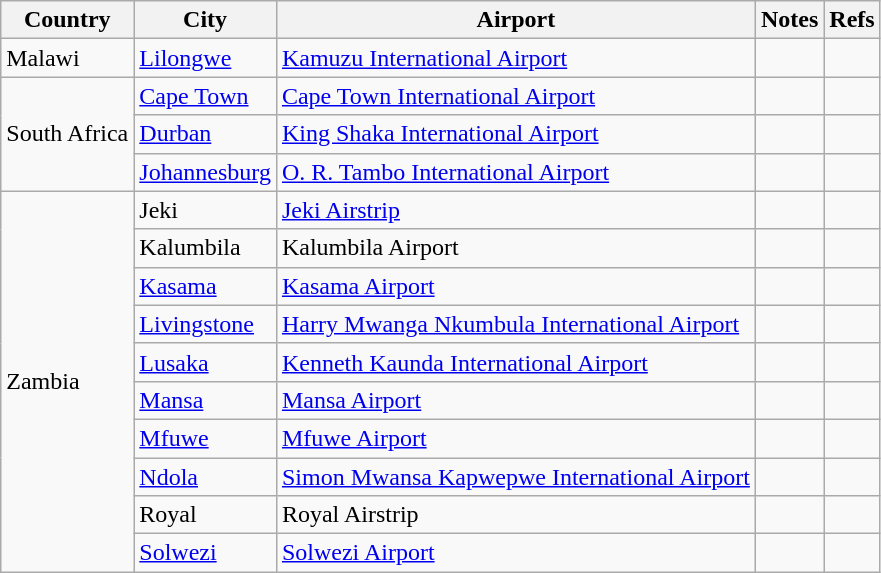<table class="sortable wikitable">
<tr>
<th>Country</th>
<th>City</th>
<th>Airport</th>
<th>Notes</th>
<th class="unsortable">Refs</th>
</tr>
<tr>
<td>Malawi</td>
<td><a href='#'>Lilongwe</a></td>
<td><a href='#'>Kamuzu International Airport</a></td>
<td></td>
<td align="center"></td>
</tr>
<tr>
<td rowspan="3">South Africa</td>
<td><a href='#'>Cape Town</a></td>
<td><a href='#'>Cape Town International Airport</a></td>
<td></td>
<td align=center></td>
</tr>
<tr>
<td><a href='#'>Durban</a></td>
<td><a href='#'>King Shaka International Airport</a></td>
<td></td>
<td align="center"></td>
</tr>
<tr>
<td><a href='#'>Johannesburg</a></td>
<td><a href='#'>O. R. Tambo International Airport</a></td>
<td></td>
<td align=center></td>
</tr>
<tr>
<td rowspan="10">Zambia</td>
<td>Jeki</td>
<td><a href='#'>Jeki Airstrip</a></td>
<td></td>
<td></td>
</tr>
<tr>
<td>Kalumbila</td>
<td>Kalumbila Airport</td>
<td></td>
<td align=center></td>
</tr>
<tr>
<td><a href='#'>Kasama</a></td>
<td><a href='#'>Kasama Airport</a></td>
<td></td>
<td align=center></td>
</tr>
<tr>
<td><a href='#'>Livingstone</a></td>
<td><a href='#'>Harry Mwanga Nkumbula International Airport</a></td>
<td></td>
<td align="center"></td>
</tr>
<tr>
<td><a href='#'>Lusaka</a></td>
<td><a href='#'>Kenneth Kaunda International Airport</a></td>
<td></td>
<td align="center"></td>
</tr>
<tr>
<td><a href='#'>Mansa</a></td>
<td><a href='#'>Mansa Airport</a></td>
<td></td>
<td align=center></td>
</tr>
<tr>
<td><a href='#'>Mfuwe</a></td>
<td><a href='#'>Mfuwe Airport</a></td>
<td></td>
<td align="center"></td>
</tr>
<tr>
<td><a href='#'>Ndola</a></td>
<td><a href='#'>Simon Mwansa Kapwepwe International Airport</a></td>
<td></td>
<td align="center"></td>
</tr>
<tr>
<td>Royal</td>
<td>Royal Airstrip</td>
<td></td>
<td></td>
</tr>
<tr>
<td><a href='#'>Solwezi</a></td>
<td><a href='#'>Solwezi Airport</a></td>
<td></td>
<td align="center"></td>
</tr>
</table>
